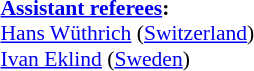<table style="width:100%; font-size:90%;">
<tr>
<td><br><strong><a href='#'>Assistant referees</a>:</strong>
<br><a href='#'>Hans Wüthrich</a> (<a href='#'>Switzerland</a>)
<br><a href='#'>Ivan Eklind</a> (<a href='#'>Sweden</a>)</td>
</tr>
</table>
